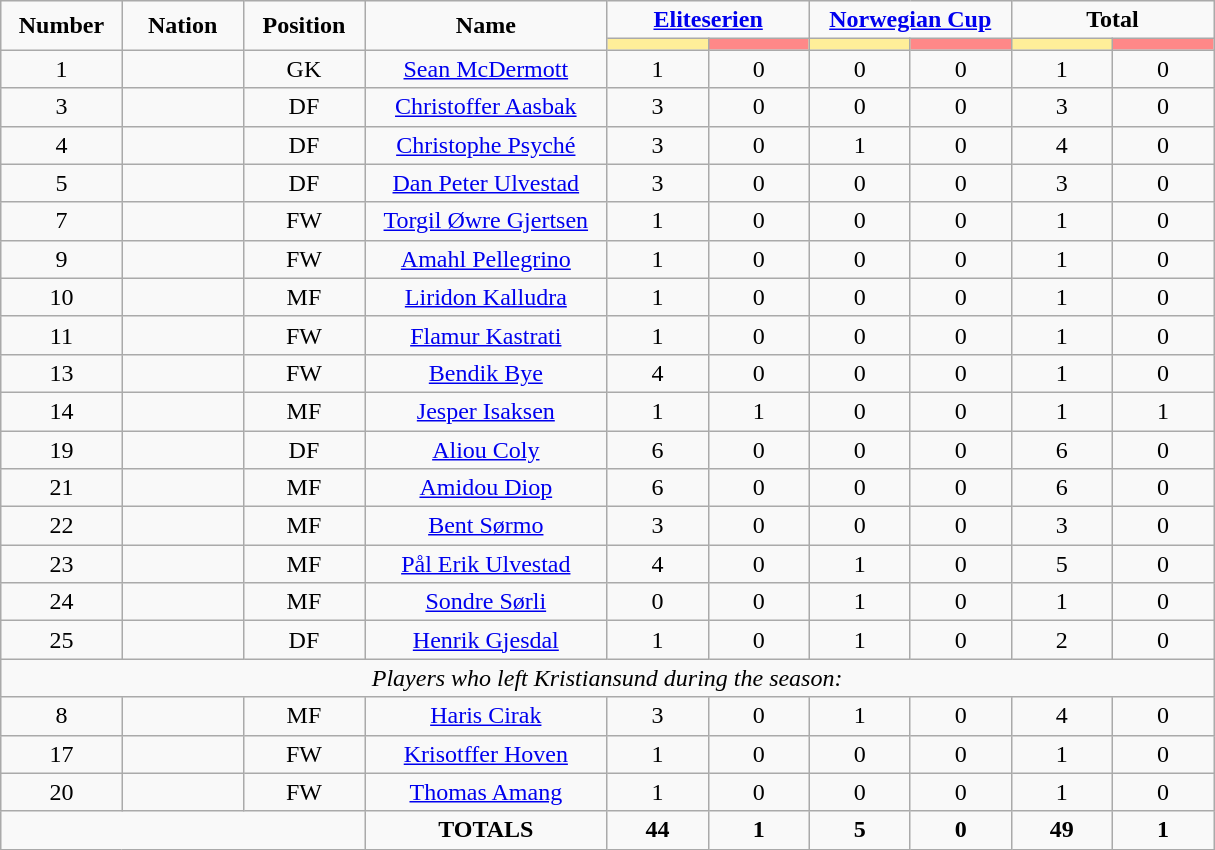<table class="wikitable" style="font-size: 100%; text-align: center;">
<tr>
<td rowspan="2" width="10%" align="center"><strong>Number</strong></td>
<td rowspan="2" width="10%" align="center"><strong>Nation</strong></td>
<td rowspan="2" width="10%" align="center"><strong>Position</strong></td>
<td rowspan="2" width="20%" align="center"><strong>Name</strong></td>
<td colspan="2" align="center"><strong><a href='#'>Eliteserien</a></strong></td>
<td colspan="2" align="center"><strong><a href='#'>Norwegian Cup</a></strong></td>
<td colspan="2" align="center"><strong>Total</strong></td>
</tr>
<tr>
<th width=60 style="background: #FFEE99"></th>
<th width=60 style="background: #FF8888"></th>
<th width=60 style="background: #FFEE99"></th>
<th width=60 style="background: #FF8888"></th>
<th width=60 style="background: #FFEE99"></th>
<th width=60 style="background: #FF8888"></th>
</tr>
<tr>
<td>1</td>
<td></td>
<td>GK</td>
<td><a href='#'>Sean McDermott</a></td>
<td>1</td>
<td>0</td>
<td>0</td>
<td>0</td>
<td>1</td>
<td>0</td>
</tr>
<tr>
<td>3</td>
<td></td>
<td>DF</td>
<td><a href='#'>Christoffer Aasbak</a></td>
<td>3</td>
<td>0</td>
<td>0</td>
<td>0</td>
<td>3</td>
<td>0</td>
</tr>
<tr>
<td>4</td>
<td></td>
<td>DF</td>
<td><a href='#'>Christophe Psyché</a></td>
<td>3</td>
<td>0</td>
<td>1</td>
<td>0</td>
<td>4</td>
<td>0</td>
</tr>
<tr>
<td>5</td>
<td></td>
<td>DF</td>
<td><a href='#'>Dan Peter Ulvestad</a></td>
<td>3</td>
<td>0</td>
<td>0</td>
<td>0</td>
<td>3</td>
<td>0</td>
</tr>
<tr>
<td>7</td>
<td></td>
<td>FW</td>
<td><a href='#'>Torgil Øwre Gjertsen</a></td>
<td>1</td>
<td>0</td>
<td>0</td>
<td>0</td>
<td>1</td>
<td>0</td>
</tr>
<tr>
<td>9</td>
<td></td>
<td>FW</td>
<td><a href='#'>Amahl Pellegrino</a></td>
<td>1</td>
<td>0</td>
<td>0</td>
<td>0</td>
<td>1</td>
<td>0</td>
</tr>
<tr>
<td>10</td>
<td></td>
<td>MF</td>
<td><a href='#'>Liridon Kalludra</a></td>
<td>1</td>
<td>0</td>
<td>0</td>
<td>0</td>
<td>1</td>
<td>0</td>
</tr>
<tr>
<td>11</td>
<td></td>
<td>FW</td>
<td><a href='#'>Flamur Kastrati</a></td>
<td>1</td>
<td>0</td>
<td>0</td>
<td>0</td>
<td>1</td>
<td>0</td>
</tr>
<tr>
<td>13</td>
<td></td>
<td>FW</td>
<td><a href='#'>Bendik Bye</a></td>
<td>4</td>
<td>0</td>
<td>0</td>
<td>0</td>
<td>1</td>
<td>0</td>
</tr>
<tr>
<td>14</td>
<td></td>
<td>MF</td>
<td><a href='#'>Jesper Isaksen</a></td>
<td>1</td>
<td>1</td>
<td>0</td>
<td>0</td>
<td>1</td>
<td>1</td>
</tr>
<tr>
<td>19</td>
<td></td>
<td>DF</td>
<td><a href='#'>Aliou Coly</a></td>
<td>6</td>
<td>0</td>
<td>0</td>
<td>0</td>
<td>6</td>
<td>0</td>
</tr>
<tr>
<td>21</td>
<td></td>
<td>MF</td>
<td><a href='#'>Amidou Diop</a></td>
<td>6</td>
<td>0</td>
<td>0</td>
<td>0</td>
<td>6</td>
<td>0</td>
</tr>
<tr>
<td>22</td>
<td></td>
<td>MF</td>
<td><a href='#'>Bent Sørmo</a></td>
<td>3</td>
<td>0</td>
<td>0</td>
<td>0</td>
<td>3</td>
<td>0</td>
</tr>
<tr>
<td>23</td>
<td></td>
<td>MF</td>
<td><a href='#'>Pål Erik Ulvestad</a></td>
<td>4</td>
<td>0</td>
<td>1</td>
<td>0</td>
<td>5</td>
<td>0</td>
</tr>
<tr>
<td>24</td>
<td></td>
<td>MF</td>
<td><a href='#'>Sondre Sørli</a></td>
<td>0</td>
<td>0</td>
<td>1</td>
<td>0</td>
<td>1</td>
<td>0</td>
</tr>
<tr>
<td>25</td>
<td></td>
<td>DF</td>
<td><a href='#'>Henrik Gjesdal</a></td>
<td>1</td>
<td>0</td>
<td>1</td>
<td>0</td>
<td>2</td>
<td>0</td>
</tr>
<tr>
<td colspan="14"><em>Players who left Kristiansund during the season:</em></td>
</tr>
<tr>
<td>8</td>
<td></td>
<td>MF</td>
<td><a href='#'>Haris Cirak</a></td>
<td>3</td>
<td>0</td>
<td>1</td>
<td>0</td>
<td>4</td>
<td>0</td>
</tr>
<tr>
<td>17</td>
<td></td>
<td>FW</td>
<td><a href='#'>Krisotffer Hoven</a></td>
<td>1</td>
<td>0</td>
<td>0</td>
<td>0</td>
<td>1</td>
<td>0</td>
</tr>
<tr>
<td>20</td>
<td></td>
<td>FW</td>
<td><a href='#'>Thomas Amang</a></td>
<td>1</td>
<td>0</td>
<td>0</td>
<td>0</td>
<td>1</td>
<td>0</td>
</tr>
<tr>
<td colspan="3"></td>
<td><strong>TOTALS</strong></td>
<td><strong>44</strong></td>
<td><strong>1</strong></td>
<td><strong>5</strong></td>
<td><strong>0</strong></td>
<td><strong>49</strong></td>
<td><strong>1</strong></td>
</tr>
</table>
